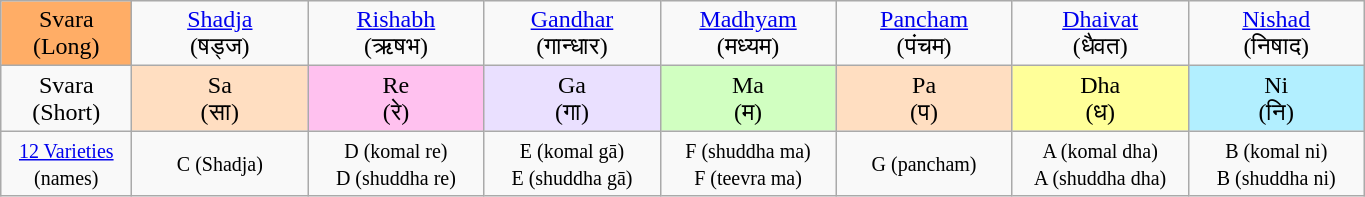<table class="wikitable" align=center>
<tr style="text-align: center;">
<td width=80px style="background: #ffad66; var(--color-base-fixed , #202122);">Svara<br>(Long)</td>
<td width=110px><a href='#'>Shadja</a><br>(षड्ज)</td>
<td width=110px><a href='#'>Rishabh</a><br>(ऋषभ)</td>
<td width=110px><a href='#'>Gandhar</a><br>(गान्धार)</td>
<td width=110px><a href='#'>Madhyam</a><br>(मध्यम)</td>
<td width=110px><a href='#'>Pancham</a><br>(पंचम)</td>
<td width=110px><a href='#'>Dhaivat</a><br>(धैवत)</td>
<td width=110px><a href='#'>Nishad</a><br>(निषाद)</td>
</tr>
<tr style="text-align: center;">
<td>Svara<br>(Short)</td>
<td style="background: #ffdec1; var(--color-base-fixed , #202122);">Sa<br>(सा)</td>
<td style="background: #ffc1ef; var(--color-base-fixed , #202122);">Re<br>(रे)</td>
<td style="background: #eae0ff; var(--color-base-fixed , #202122);">Ga<br>(गा)</td>
<td style="background: #d1ffc1; var(--color-base-fixed , #202122);">Ma<br>(म)</td>
<td style="background: #ffdec1; var(--color-base-fixed , #202122);">Pa<br>(प)</td>
<td style="background: #ffff99; var(--color-base-fixed , #202122);">Dha<br>(ध)</td>
<td style="background: #b2efff; var(--color-base-fixed , #202122);">Ni<br>(नि)</td>
</tr>
<tr style="text-align: center;">
<td><small><a href='#'>12 Varieties</a> (names)</small></td>
<td><small>C (Shadja)</small></td>
<td><small>D (komal re)<br>D (shuddha re)</small></td>
<td><small>E (komal gā)<br>E (shuddha gā)</small></td>
<td><small>F (shuddha ma)<br>F (teevra ma)</small></td>
<td><small>G (pancham)</small></td>
<td><small>A (komal dha)<br>A (shuddha dha)</small></td>
<td><small>B (komal ni)<br>B (shuddha ni)</small></td>
</tr>
</table>
